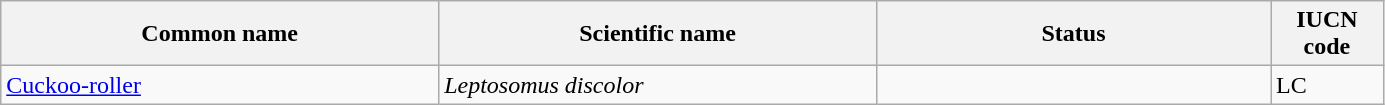<table width=73% class="wikitable sortable">
<tr>
<th width=20%>Common name</th>
<th width=20%>Scientific name</th>
<th width=18%>Status</th>
<th width=5%>IUCN code</th>
</tr>
<tr>
<td><a href='#'>Cuckoo-roller</a></td>
<td><em>Leptosomus discolor</em></td>
<td></td>
<td>LC</td>
</tr>
</table>
